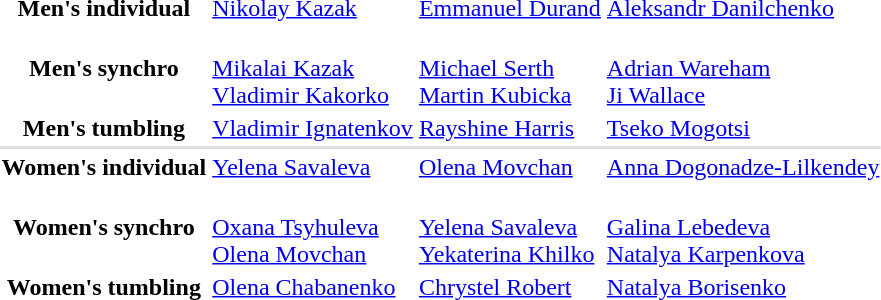<table>
<tr>
<th scope="row">Men's individual</th>
<td> <a href='#'>Nikolay Kazak</a></td>
<td> <a href='#'>Emmanuel Durand</a></td>
<td> <a href='#'>Aleksandr Danilchenko</a></td>
</tr>
<tr>
<th scope="row">Men's synchro</th>
<td><br><a href='#'>Mikalai Kazak</a><br><a href='#'>Vladimir Kakorko</a></td>
<td><br><a href='#'>Michael Serth</a><br><a href='#'>Martin Kubicka</a></td>
<td><br><a href='#'>Adrian Wareham</a><br><a href='#'>Ji Wallace</a></td>
</tr>
<tr>
<th scope="row">Men's tumbling</th>
<td> <a href='#'>Vladimir Ignatenkov</a></td>
<td> <a href='#'>Rayshine Harris</a></td>
<td> <a href='#'>Tseko Mogotsi</a></td>
</tr>
<tr bgcolor=#DDDDDD>
<td colspan=4></td>
</tr>
<tr>
<th scope="row">Women's individual</th>
<td> <a href='#'>Yelena Savaleva</a></td>
<td> <a href='#'>Olena Movchan</a></td>
<td> <a href='#'>Anna Dogonadze-Lilkendey</a></td>
</tr>
<tr>
<th scope="row">Women's synchro</th>
<td><br><a href='#'>Oxana Tsyhuleva</a><br><a href='#'>Olena Movchan</a></td>
<td><br><a href='#'>Yelena Savaleva</a><br><a href='#'>Yekaterina Khilko</a></td>
<td><br><a href='#'>Galina Lebedeva</a><br><a href='#'>Natalya Karpenkova</a></td>
</tr>
<tr>
<th scope="row">Women's tumbling</th>
<td> <a href='#'>Olena Chabanenko</a></td>
<td> <a href='#'>Chrystel Robert</a></td>
<td> <a href='#'>Natalya Borisenko</a></td>
</tr>
</table>
